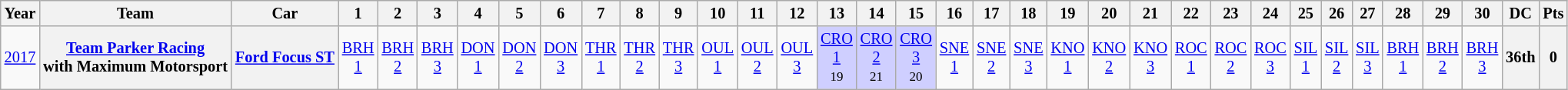<table class="wikitable" style="text-align:center; font-size:85%">
<tr>
<th>Year</th>
<th>Team</th>
<th>Car</th>
<th>1</th>
<th>2</th>
<th>3</th>
<th>4</th>
<th>5</th>
<th>6</th>
<th>7</th>
<th>8</th>
<th>9</th>
<th>10</th>
<th>11</th>
<th>12</th>
<th>13</th>
<th>14</th>
<th>15</th>
<th>16</th>
<th>17</th>
<th>18</th>
<th>19</th>
<th>20</th>
<th>21</th>
<th>22</th>
<th>23</th>
<th>24</th>
<th>25</th>
<th>26</th>
<th>27</th>
<th>28</th>
<th>29</th>
<th>30</th>
<th>DC</th>
<th>Pts</th>
</tr>
<tr>
<td><a href='#'>2017</a></td>
<th nowrap><a href='#'>Team Parker Racing</a><br>with Maximum Motorsport</th>
<th nowrap><a href='#'>Ford Focus ST</a></th>
<td><a href='#'>BRH<br>1</a></td>
<td><a href='#'>BRH<br>2</a></td>
<td><a href='#'>BRH<br>3</a></td>
<td><a href='#'>DON<br>1</a></td>
<td><a href='#'>DON<br>2</a></td>
<td><a href='#'>DON<br>3</a></td>
<td><a href='#'>THR<br>1</a></td>
<td><a href='#'>THR<br>2</a></td>
<td><a href='#'>THR<br>3</a></td>
<td><a href='#'>OUL<br>1</a></td>
<td><a href='#'>OUL<br>2</a></td>
<td><a href='#'>OUL<br>3</a></td>
<td style="background:#CFCFFF;"><a href='#'>CRO<br>1</a><br><small>19</small></td>
<td style="background:#CFCFFF;"><a href='#'>CRO<br>2</a><br><small>21</small></td>
<td style="background:#CFCFFF;"><a href='#'>CRO<br>3</a><br><small>20</small></td>
<td><a href='#'>SNE<br>1</a></td>
<td><a href='#'>SNE<br>2</a></td>
<td><a href='#'>SNE<br>3</a></td>
<td><a href='#'>KNO<br>1</a></td>
<td><a href='#'>KNO<br>2</a></td>
<td><a href='#'>KNO<br>3</a></td>
<td><a href='#'>ROC<br>1</a></td>
<td><a href='#'>ROC<br>2</a></td>
<td><a href='#'>ROC<br>3</a></td>
<td><a href='#'>SIL<br>1</a></td>
<td><a href='#'>SIL<br>2</a></td>
<td><a href='#'>SIL<br>3</a></td>
<td><a href='#'>BRH<br>1</a></td>
<td><a href='#'>BRH<br>2</a></td>
<td><a href='#'>BRH<br>3</a></td>
<th>36th</th>
<th>0</th>
</tr>
</table>
